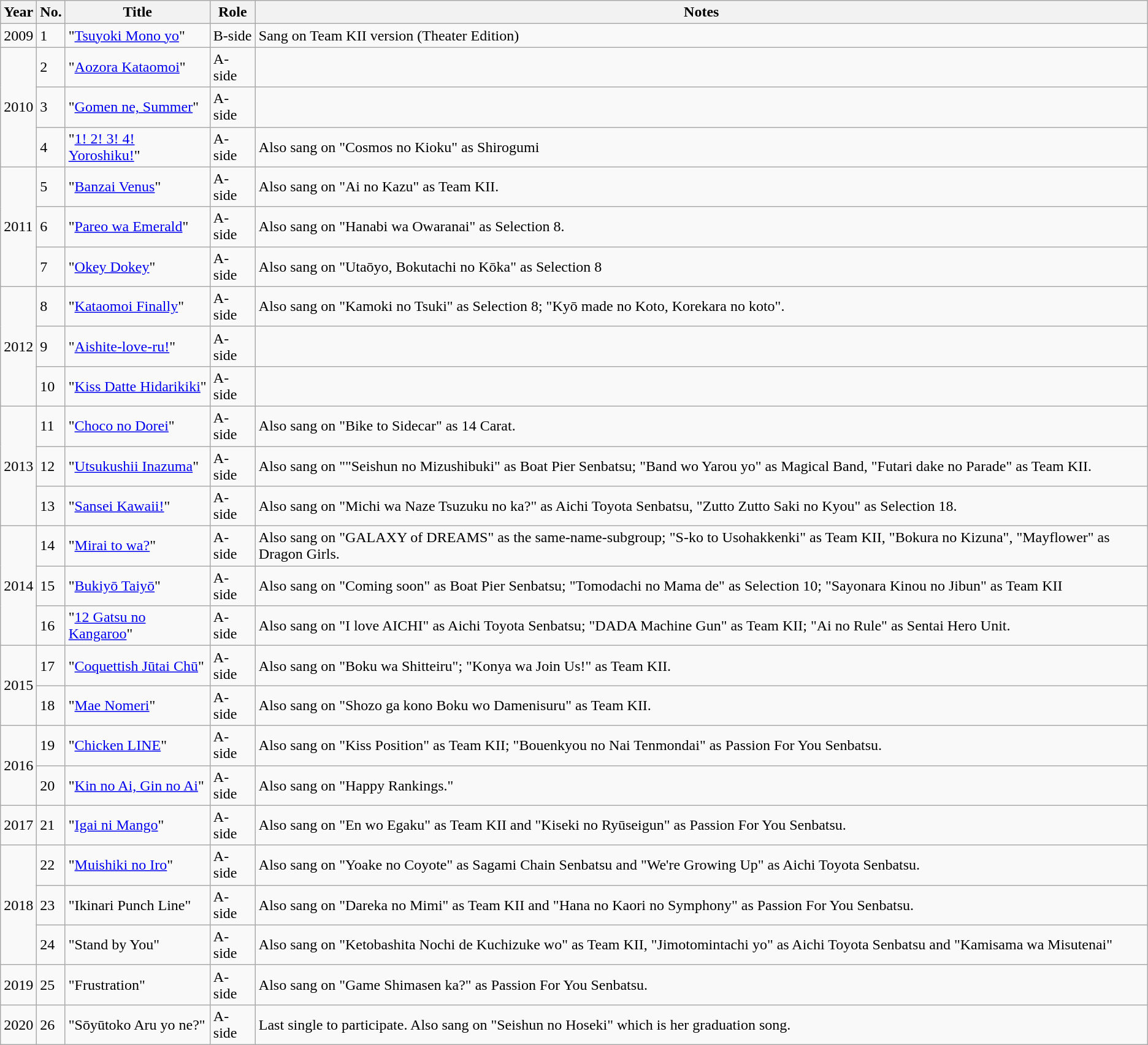<table class="wikitable sortable">
<tr>
<th>Year</th>
<th data-sort-type="number">No. </th>
<th style="width:150px;">Title </th>
<th>Role </th>
<th class="unsortable">Notes </th>
</tr>
<tr>
<td>2009</td>
<td>1</td>
<td>"<a href='#'>Tsuyoki Mono yo</a>"</td>
<td>B-side</td>
<td>Sang on Team KII version (Theater Edition)</td>
</tr>
<tr>
<td rowspan="3">2010</td>
<td>2</td>
<td>"<a href='#'>Aozora Kataomoi</a>"</td>
<td>A-side</td>
<td></td>
</tr>
<tr>
<td>3</td>
<td>"<a href='#'>Gomen ne, Summer</a>"</td>
<td>A-side</td>
<td></td>
</tr>
<tr>
<td>4</td>
<td>"<a href='#'>1! 2! 3! 4! Yoroshiku!</a>"</td>
<td>A-side</td>
<td>Also sang on "Cosmos no Kioku" as Shirogumi</td>
</tr>
<tr>
<td rowspan="3">2011</td>
<td>5</td>
<td>"<a href='#'>Banzai Venus</a>"</td>
<td>A-side</td>
<td>Also sang on "Ai no Kazu" as Team KII.</td>
</tr>
<tr>
<td>6</td>
<td>"<a href='#'>Pareo wa Emerald</a>"</td>
<td>A-side</td>
<td>Also sang on "Hanabi wa Owaranai" as Selection 8.</td>
</tr>
<tr>
<td>7</td>
<td>"<a href='#'>Okey Dokey</a>"</td>
<td>A-side</td>
<td>Also sang on "Utaōyo, Bokutachi no Kōka" as Selection 8</td>
</tr>
<tr>
<td rowspan="3">2012</td>
<td>8</td>
<td>"<a href='#'>Kataomoi Finally</a>"</td>
<td>A-side</td>
<td>Also sang on "Kamoki no Tsuki" as Selection 8; "Kyō made no Koto, Korekara no koto".</td>
</tr>
<tr>
<td>9</td>
<td>"<a href='#'>Aishite-love-ru!</a>"</td>
<td>A-side</td>
<td></td>
</tr>
<tr>
<td>10</td>
<td>"<a href='#'>Kiss Datte Hidarikiki</a>"</td>
<td>A-side</td>
<td></td>
</tr>
<tr>
<td rowspan="3">2013</td>
<td>11</td>
<td>"<a href='#'>Choco no Dorei</a>"</td>
<td>A-side</td>
<td>Also sang on "Bike to Sidecar" as 14 Carat.</td>
</tr>
<tr>
<td>12</td>
<td>"<a href='#'>Utsukushii Inazuma</a>"</td>
<td>A-side</td>
<td>Also sang on ""Seishun no Mizushibuki" as Boat Pier Senbatsu; "Band wo Yarou yo" as Magical Band, "Futari dake no Parade" as Team KII.</td>
</tr>
<tr>
<td>13</td>
<td>"<a href='#'>Sansei Kawaii!</a>"</td>
<td>A-side</td>
<td>Also sang on "Michi wa Naze Tsuzuku no ka?" as Aichi Toyota Senbatsu, "Zutto Zutto Saki no Kyou" as Selection 18.</td>
</tr>
<tr>
<td rowspan="3">2014</td>
<td>14</td>
<td>"<a href='#'>Mirai to wa?</a>"</td>
<td>A-side</td>
<td>Also sang on "GALAXY of DREAMS" as the same-name-subgroup; "S-ko to Usohakkenki" as Team KII, "Bokura no Kizuna", "Mayflower" as Dragon Girls.</td>
</tr>
<tr>
<td>15</td>
<td>"<a href='#'>Bukiyō Taiyō</a>"</td>
<td>A-side</td>
<td>Also sang on "Coming soon" as Boat Pier Senbatsu; "Tomodachi no Mama de" as Selection 10; "Sayonara Kinou no Jibun" as Team KII</td>
</tr>
<tr>
<td>16</td>
<td>"<a href='#'>12 Gatsu no Kangaroo</a>"</td>
<td>A-side</td>
<td>Also sang on "I love AICHI" as Aichi Toyota Senbatsu; "DADA Machine Gun" as Team KII; "Ai no Rule" as Sentai Hero Unit.</td>
</tr>
<tr>
<td rowspan="2">2015</td>
<td>17</td>
<td>"<a href='#'>Coquettish Jūtai Chū</a>"</td>
<td>A-side</td>
<td>Also sang on "Boku wa Shitteiru"; "Konya wa Join Us!" as Team KII.</td>
</tr>
<tr>
<td>18</td>
<td>"<a href='#'>Mae Nomeri</a>"</td>
<td>A-side</td>
<td>Also sang on "Shozo ga kono Boku wo Damenisuru" as Team KII.</td>
</tr>
<tr>
<td rowspan="2">2016</td>
<td>19</td>
<td>"<a href='#'>Chicken LINE</a>"</td>
<td>A-side</td>
<td>Also sang on "Kiss Position" as Team KII; "Bouenkyou no Nai Tenmondai" as Passion For You Senbatsu.</td>
</tr>
<tr>
<td>20</td>
<td>"<a href='#'>Kin no Ai, Gin no Ai</a>"</td>
<td>A-side</td>
<td>Also sang on "Happy Rankings."</td>
</tr>
<tr>
<td>2017</td>
<td>21</td>
<td>"<a href='#'>Igai ni Mango</a>"</td>
<td>A-side</td>
<td>Also sang on "En wo Egaku" as Team KII and "Kiseki no Ryūseigun" as Passion For You Senbatsu.</td>
</tr>
<tr>
<td rowspan="3">2018</td>
<td>22</td>
<td>"<a href='#'>Muishiki no Iro</a>"</td>
<td>A-side</td>
<td>Also sang on "Yoake no Coyote" as Sagami Chain Senbatsu and "We're Growing Up" as Aichi Toyota Senbatsu.</td>
</tr>
<tr>
<td>23</td>
<td>"Ikinari Punch Line"</td>
<td>A-side</td>
<td>Also sang on "Dareka no Mimi" as Team KII and "Hana no Kaori no Symphony" as Passion For You Senbatsu.</td>
</tr>
<tr>
<td>24</td>
<td>"Stand by You"</td>
<td>A-side</td>
<td>Also sang on "Ketobashita Nochi de Kuchizuke wo" as Team KII, "Jimotomintachi yo" as Aichi Toyota Senbatsu and "Kamisama wa Misutenai"</td>
</tr>
<tr>
<td>2019</td>
<td>25</td>
<td>"Frustration"</td>
<td>A-side</td>
<td>Also sang on "Game Shimasen ka?" as Passion For You Senbatsu.</td>
</tr>
<tr>
<td>2020</td>
<td>26</td>
<td>"Sōyūtoko Aru yo ne?"</td>
<td>A-side</td>
<td>Last single to participate. Also sang on "Seishun no Hoseki" which is her graduation song.</td>
</tr>
</table>
